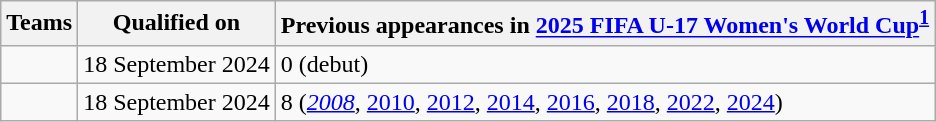<table class="wikitable sortable">
<tr>
<th>Teams</th>
<th>Qualified on</th>
<th data-sort-type="number">Previous appearances in <a href='#'>2025 FIFA U-17 Women's World Cup</a><sup><strong><a href='#'>1</a></strong></sup></th>
</tr>
<tr>
<td></td>
<td>18 September 2024</td>
<td>0 (debut)</td>
</tr>
<tr>
<td></td>
<td>18 September 2024</td>
<td>8 (<em><a href='#'>2008</a></em>, <a href='#'>2010</a>, <a href='#'>2012</a>, <a href='#'>2014</a>, <a href='#'>2016</a>, <a href='#'>2018</a>, <a href='#'>2022</a>, <a href='#'>2024</a>)</td>
</tr>
</table>
